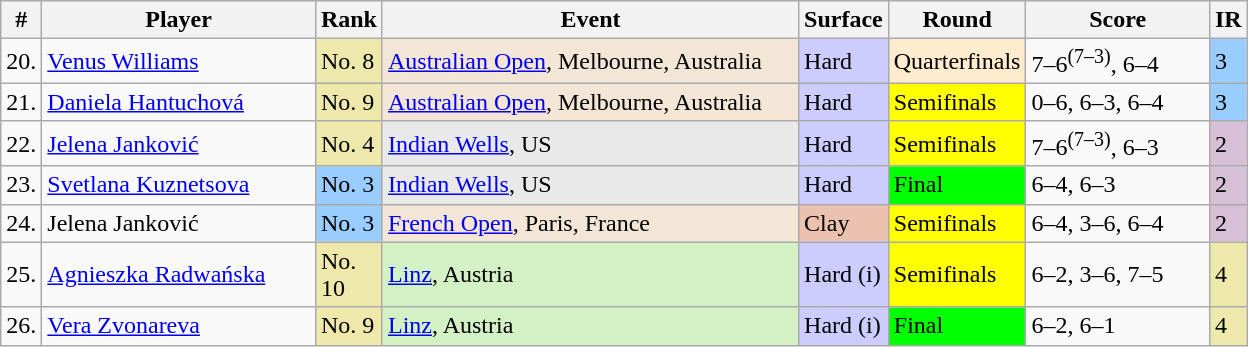<table class="wikitable sortable">
<tr>
<th width=15>#</th>
<th width=175>Player</th>
<th width=30>Rank</th>
<th width=270>Event</th>
<th width=50>Surface</th>
<th width=70>Round</th>
<th width=115>Score</th>
<th width=10><strong>IR</strong></th>
</tr>
<tr>
<td>20.</td>
<td> <a href='#'>Venus Williams</a></td>
<td bgcolor=EEE8AA>No. 8</td>
<td bgcolor=F3E6D7><a href='#'>Australian Open</a>, Melbourne, Australia</td>
<td bgcolor=CCCCFF>Hard</td>
<td bgcolor=ffebcd>Quarterfinals</td>
<td>7–6<sup>(7–3)</sup>, 6–4</td>
<td bgcolor=99ccff>3</td>
</tr>
<tr>
<td>21.</td>
<td> <a href='#'>Daniela Hantuchová</a></td>
<td bgcolor=EEE8AA>No. 9</td>
<td bgcolor=F3E6D7><a href='#'>Australian Open</a>, Melbourne, Australia</td>
<td bgcolor=CCCCFF>Hard</td>
<td bgcolor=yellow>Semifinals</td>
<td>0–6, 6–3, 6–4</td>
<td bgcolor=99ccff>3</td>
</tr>
<tr>
<td>22.</td>
<td> <a href='#'>Jelena Janković</a></td>
<td bgcolor=EEE8AA>No. 4</td>
<td bgcolor=E9E9E9><a href='#'>Indian Wells</a>, US</td>
<td bgcolor=CCCCFF>Hard</td>
<td bgcolor=yellow>Semifinals</td>
<td>7–6<sup>(7–3)</sup>, 6–3</td>
<td bgcolor=thistle>2</td>
</tr>
<tr>
<td>23.</td>
<td> <a href='#'>Svetlana Kuznetsova</a></td>
<td bgcolor=99ccff>No. 3</td>
<td bgcolor=E9E9E9><a href='#'>Indian Wells</a>, US</td>
<td bgcolor=CCCCFF>Hard</td>
<td bgcolor=lime>Final</td>
<td>6–4, 6–3</td>
<td bgcolor=thistle>2</td>
</tr>
<tr>
<td>24.</td>
<td> Jelena Janković</td>
<td bgcolor=99ccff>No. 3</td>
<td bgcolor=F3E6D7><a href='#'>French Open</a>, Paris, France</td>
<td bgcolor=EBC2AF>Clay</td>
<td bgcolor=yellow>Semifinals</td>
<td>6–4, 3–6, 6–4</td>
<td bgcolor=thistle>2</td>
</tr>
<tr>
<td>25.</td>
<td> <a href='#'>Agnieszka Radwańska</a></td>
<td bgcolor=EEE8AA>No. 10</td>
<td bgcolor=D4F1C5><a href='#'>Linz</a>, Austria</td>
<td bgcolor=CCCCFF>Hard (i)</td>
<td bgcolor=yellow>Semifinals</td>
<td>6–2, 3–6, 7–5</td>
<td bgcolor=EEE8AA>4</td>
</tr>
<tr>
<td>26.</td>
<td> <a href='#'>Vera Zvonareva</a></td>
<td bgcolor=EEE8AA>No. 9</td>
<td bgcolor=D4F1C5><a href='#'>Linz</a>, Austria</td>
<td bgcolor=CCCCFF>Hard (i)</td>
<td bgcolor=lime>Final</td>
<td>6–2, 6–1</td>
<td bgcolor=EEE8AA>4</td>
</tr>
</table>
